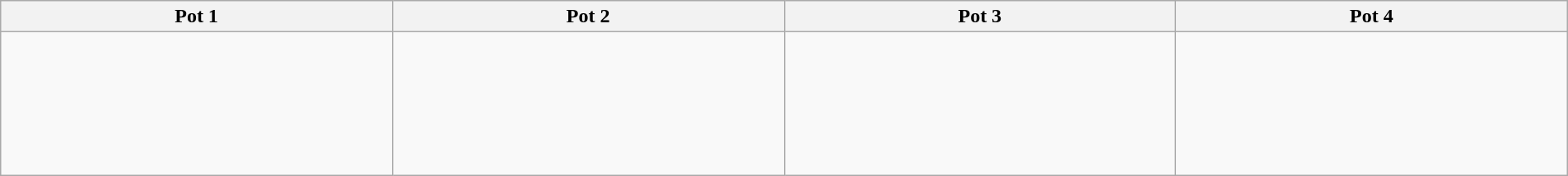<table class="wikitable" style="width:100%;">
<tr>
<th width=25%>Pot 1</th>
<th width=25%>Pot 2</th>
<th width=25%>Pot 3</th>
<th width=25%>Pot 4</th>
</tr>
<tr>
<td><br> <br>
 <br>
 <br>
 <br></td>
<td><br> <br>
 <br>
 <br>
 <br></td>
<td><br> <br>
 <br>
 <br>
 <br></td>
<td><br> <br>
 <br>
 <br>
 <br>
 <br></td>
</tr>
</table>
